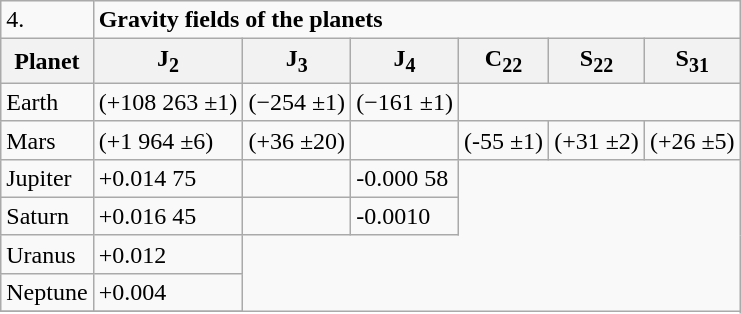<table class="wikitable">
<tr>
<td>4.</td>
<td colspan=6><strong>Gravity fields of the planets</strong></td>
</tr>
<tr>
<th>Planet</th>
<th>J<sub>2</sub></th>
<th>J<sub>3</sub></th>
<th>J<sub>4</sub></th>
<th>C<sub>22</sub></th>
<th>S<sub>22</sub></th>
<th>S<sub>31</sub></th>
</tr>
<tr>
<td>Earth</td>
<td>(+108 263 ±1)</td>
<td>(−254 ±1)</td>
<td>(−161 ±1)</td>
</tr>
<tr>
<td>Mars</td>
<td>(+1 964 ±6)</td>
<td>(+36 ±20)</td>
<td></td>
<td>(-55 ±1)</td>
<td>(+31 ±2)</td>
<td>(+26 ±5)</td>
</tr>
<tr>
<td>Jupiter</td>
<td>+0.014 75</td>
<td></td>
<td>-0.000 58</td>
</tr>
<tr>
<td>Saturn</td>
<td>+0.016 45</td>
<td></td>
<td>-0.0010</td>
</tr>
<tr>
<td>Uranus</td>
<td>+0.012</td>
</tr>
<tr>
<td>Neptune</td>
<td>+0.004</td>
</tr>
<tr>
</tr>
</table>
